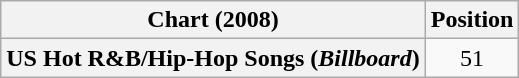<table class="wikitable plainrowheaders">
<tr>
<th>Chart (2008)</th>
<th>Position</th>
</tr>
<tr>
<th scope="row">US Hot R&B/Hip-Hop Songs (<em>Billboard</em>)</th>
<td align="center">51</td>
</tr>
</table>
